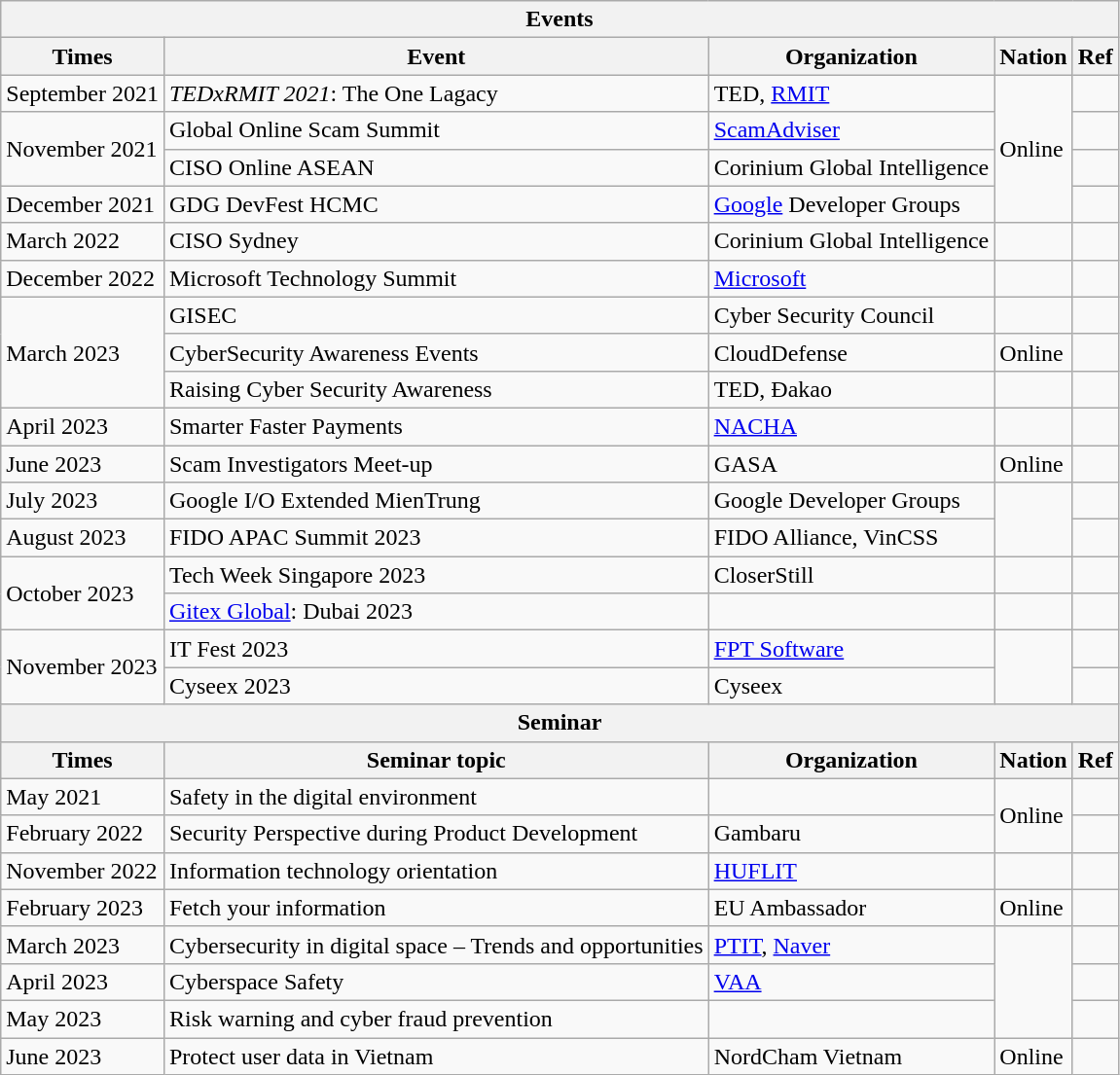<table class="wikitable">
<tr>
<th colspan="5">Events</th>
</tr>
<tr>
<th>Times</th>
<th>Event</th>
<th>Organization</th>
<th>Nation</th>
<th>Ref</th>
</tr>
<tr>
<td>September 2021</td>
<td><em>TEDxRMIT 2021</em>: The One Lagacy</td>
<td>TED, <a href='#'>RMIT</a></td>
<td rowspan="4">Online</td>
<td></td>
</tr>
<tr>
<td rowspan="2">November 2021</td>
<td>Global Online Scam Summit</td>
<td><a href='#'>ScamAdviser</a></td>
<td></td>
</tr>
<tr>
<td>CISO Online ASEAN</td>
<td>Corinium Global Intelligence</td>
<td></td>
</tr>
<tr>
<td>December 2021</td>
<td>GDG DevFest HCMC</td>
<td><a href='#'>Google</a> Developer Groups</td>
<td></td>
</tr>
<tr>
<td>March 2022</td>
<td>CISO Sydney</td>
<td>Corinium Global Intelligence</td>
<td></td>
<td></td>
</tr>
<tr>
<td>December 2022</td>
<td>Microsoft Technology Summit</td>
<td><a href='#'>Microsoft</a></td>
<td></td>
<td></td>
</tr>
<tr>
<td rowspan="3">March 2023</td>
<td>GISEC</td>
<td>Cyber Security Council</td>
<td></td>
<td></td>
</tr>
<tr>
<td>CyberSecurity Awareness Events</td>
<td>CloudDefense</td>
<td>Online</td>
<td></td>
</tr>
<tr>
<td>Raising Cyber Security Awareness</td>
<td>TED, Đakao</td>
<td></td>
<td></td>
</tr>
<tr>
<td>April 2023</td>
<td>Smarter Faster Payments</td>
<td><a href='#'>NACHA</a></td>
<td></td>
<td></td>
</tr>
<tr>
<td>June 2023</td>
<td>Scam Investigators Meet-up</td>
<td>GASA</td>
<td>Online</td>
<td></td>
</tr>
<tr>
<td>July 2023</td>
<td>Google I/O Extended MienTrung</td>
<td>Google Developer Groups</td>
<td rowspan="2"></td>
<td></td>
</tr>
<tr>
<td>August 2023</td>
<td>FIDO APAC Summit 2023</td>
<td>FIDO Alliance, VinCSS</td>
<td></td>
</tr>
<tr>
<td rowspan="2">October 2023</td>
<td>Tech Week Singapore 2023</td>
<td>CloserStill</td>
<td></td>
<td></td>
</tr>
<tr>
<td><a href='#'>Gitex Global</a>: Dubai 2023</td>
<td></td>
<td></td>
<td></td>
</tr>
<tr>
<td rowspan="2">November  2023</td>
<td>IT Fest 2023</td>
<td><a href='#'>FPT Software</a></td>
<td rowspan="2"></td>
<td></td>
</tr>
<tr>
<td>Cyseex 2023</td>
<td>Cyseex</td>
<td></td>
</tr>
<tr>
<th colspan="5">Seminar</th>
</tr>
<tr>
<th>Times</th>
<th>Seminar topic</th>
<th>Organization</th>
<th>Nation</th>
<th>Ref</th>
</tr>
<tr>
<td>May 2021</td>
<td>Safety in the digital environment</td>
<td></td>
<td rowspan="2">Online</td>
<td></td>
</tr>
<tr>
<td>February 2022</td>
<td>Security Perspective during Product Development</td>
<td>Gambaru</td>
<td></td>
</tr>
<tr>
<td>November 2022</td>
<td>Information technology orientation</td>
<td><a href='#'>HUFLIT</a></td>
<td></td>
<td></td>
</tr>
<tr>
<td>February 2023</td>
<td>Fetch your information</td>
<td>EU Ambassador</td>
<td>Online</td>
<td></td>
</tr>
<tr>
<td>March 2023</td>
<td>Cybersecurity in digital space – Trends and opportunities</td>
<td><a href='#'>PTIT</a>, <a href='#'>Naver</a></td>
<td rowspan="3"></td>
<td></td>
</tr>
<tr>
<td>April 2023</td>
<td>Cyberspace Safety</td>
<td><a href='#'>VAA</a></td>
<td></td>
</tr>
<tr>
<td>May 2023</td>
<td>Risk warning and cyber fraud prevention</td>
<td></td>
<td></td>
</tr>
<tr>
<td>June 2023</td>
<td>Protect user data in Vietnam</td>
<td>NordCham Vietnam</td>
<td>Online</td>
<td></td>
</tr>
</table>
